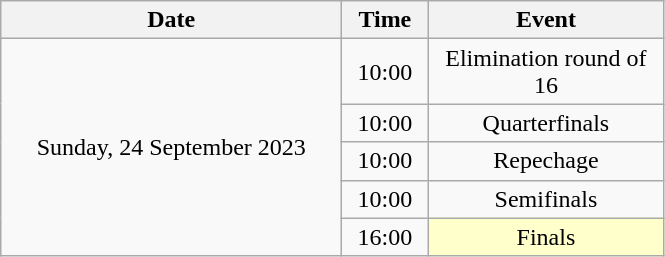<table class = "wikitable" style="text-align:center;">
<tr>
<th width=220>Date</th>
<th width=50>Time</th>
<th width=150>Event</th>
</tr>
<tr>
<td rowspan=5>Sunday, 24 September 2023</td>
<td>10:00</td>
<td>Elimination round of 16</td>
</tr>
<tr>
<td>10:00</td>
<td>Quarterfinals</td>
</tr>
<tr>
<td>10:00</td>
<td>Repechage</td>
</tr>
<tr>
<td>10:00</td>
<td>Semifinals</td>
</tr>
<tr>
<td>16:00</td>
<td bgcolor=ffffcc>Finals</td>
</tr>
</table>
